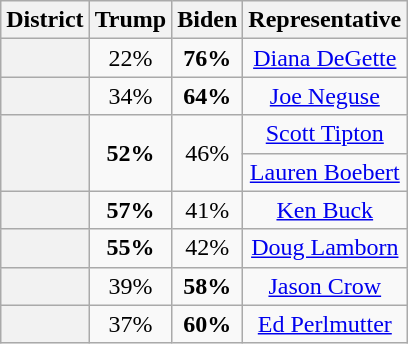<table class=wikitable>
<tr>
<th>District</th>
<th>Trump</th>
<th>Biden</th>
<th>Representative</th>
</tr>
<tr align=center>
<th></th>
<td>22%</td>
<td><strong>76%</strong></td>
<td><a href='#'>Diana DeGette</a></td>
</tr>
<tr align=center>
<th></th>
<td>34%</td>
<td><strong>64%</strong></td>
<td><a href='#'>Joe Neguse</a></td>
</tr>
<tr align=center>
<th rowspan=2 ></th>
<td rowspan=2><strong>52%</strong></td>
<td rowspan=2>46%</td>
<td><a href='#'>Scott Tipton</a></td>
</tr>
<tr align=center>
<td><a href='#'>Lauren Boebert</a></td>
</tr>
<tr align=center>
<th></th>
<td><strong>57%</strong></td>
<td>41%</td>
<td><a href='#'>Ken Buck</a></td>
</tr>
<tr align=center>
<th></th>
<td><strong>55%</strong></td>
<td>42%</td>
<td><a href='#'>Doug Lamborn</a></td>
</tr>
<tr align=center>
<th></th>
<td>39%</td>
<td><strong>58%</strong></td>
<td><a href='#'>Jason Crow</a></td>
</tr>
<tr align=center>
<th></th>
<td>37%</td>
<td><strong>60%</strong></td>
<td><a href='#'>Ed Perlmutter</a></td>
</tr>
</table>
